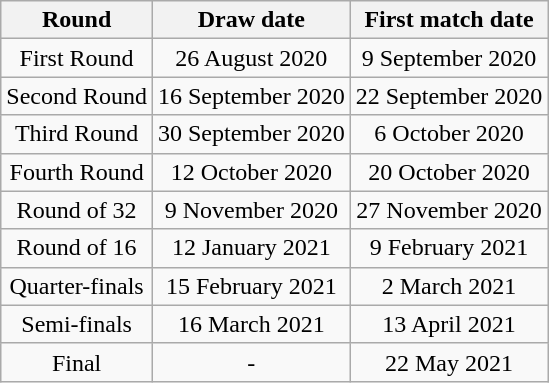<table class="wikitable" style="text-align:center">
<tr>
<th>Round</th>
<th>Draw date</th>
<th>First match date</th>
</tr>
<tr>
<td>First Round</td>
<td>26 August 2020</td>
<td>9 September 2020</td>
</tr>
<tr>
<td>Second Round</td>
<td>16 September 2020</td>
<td>22 September 2020</td>
</tr>
<tr>
<td>Third Round</td>
<td>30 September 2020</td>
<td>6 October 2020</td>
</tr>
<tr>
<td>Fourth Round</td>
<td>12 October 2020</td>
<td>20 October 2020</td>
</tr>
<tr>
<td>Round of 32</td>
<td>9 November 2020</td>
<td>27 November 2020</td>
</tr>
<tr>
<td>Round of 16</td>
<td>12 January 2021</td>
<td>9 February 2021</td>
</tr>
<tr>
<td>Quarter-finals</td>
<td>15 February 2021</td>
<td>2 March 2021</td>
</tr>
<tr>
<td>Semi-finals</td>
<td>16 March 2021</td>
<td>13 April 2021</td>
</tr>
<tr>
<td>Final</td>
<td>-</td>
<td>22 May 2021</td>
</tr>
</table>
